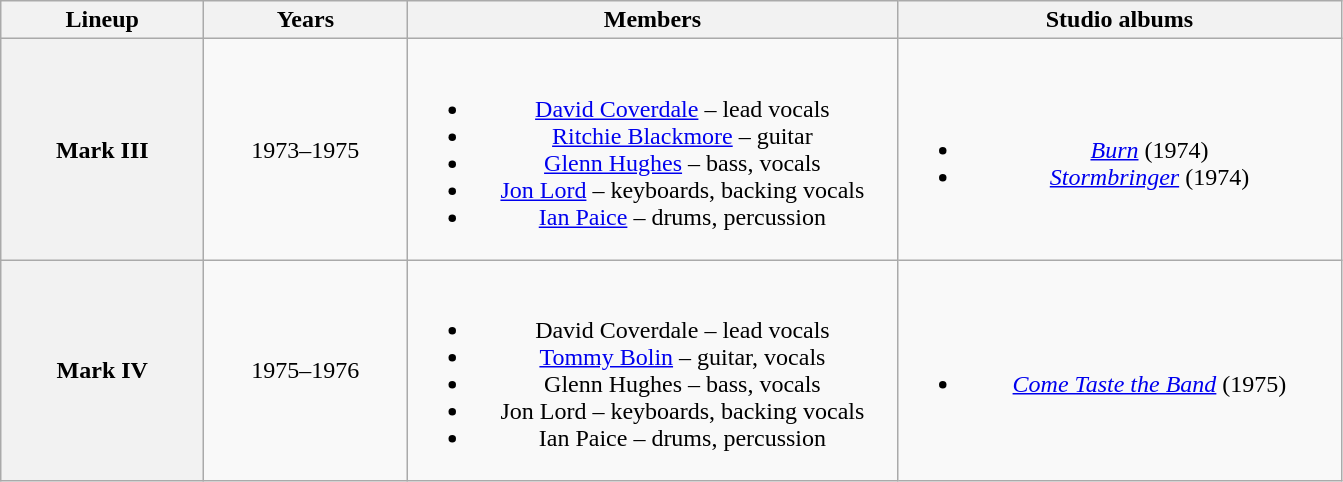<table class="wikitable plainrowheaders" style="text-align:center;">
<tr>
<th scope="col" style="width:8em;">Lineup</th>
<th scope="col" style="width:8em;">Years</th>
<th scope="col" style="width:20em;">Members</th>
<th scope="col" style="width:18em;">Studio albums</th>
</tr>
<tr>
<th scope="col" align="center">Mark III</th>
<td>1973–1975</td>
<td><br><ul><li><a href='#'>David Coverdale</a> – lead vocals</li><li><a href='#'>Ritchie Blackmore</a> – guitar</li><li><a href='#'>Glenn Hughes</a> – bass, vocals</li><li><a href='#'>Jon Lord</a> – keyboards, backing vocals</li><li><a href='#'>Ian Paice</a> – drums, percussion</li></ul></td>
<td><br><ul><li><em><a href='#'>Burn</a></em> (1974)</li><li><em><a href='#'>Stormbringer</a></em> (1974)</li></ul></td>
</tr>
<tr>
<th scope="col" align="center">Mark IV</th>
<td>1975–1976</td>
<td><br><ul><li>David Coverdale – lead vocals</li><li><a href='#'>Tommy Bolin</a> – guitar, vocals</li><li>Glenn Hughes – bass, vocals</li><li>Jon Lord – keyboards, backing vocals</li><li>Ian Paice – drums, percussion</li></ul></td>
<td><br><ul><li><em><a href='#'>Come Taste the Band</a></em> (1975)</li></ul></td>
</tr>
</table>
